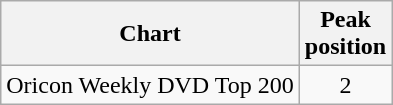<table class="wikitable">
<tr>
<th>Chart</th>
<th>Peak<br>position</th>
</tr>
<tr>
<td>Oricon Weekly DVD Top 200</td>
<td align="center">2</td>
</tr>
</table>
